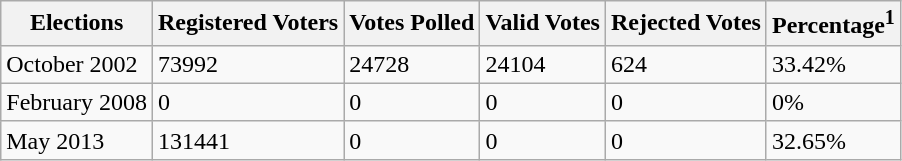<table class="wikitable sortable">
<tr>
<th>Elections</th>
<th>Registered Voters</th>
<th>Votes Polled</th>
<th>Valid Votes</th>
<th>Rejected Votes</th>
<th>Percentage<sup>1</sup></th>
</tr>
<tr>
<td>October 2002</td>
<td>73992</td>
<td>24728</td>
<td>24104</td>
<td>624</td>
<td>33.42%</td>
</tr>
<tr>
<td>February 2008</td>
<td>0</td>
<td>0</td>
<td>0</td>
<td>0</td>
<td>0%</td>
</tr>
<tr>
<td>May 2013</td>
<td>131441</td>
<td>0</td>
<td>0</td>
<td>0</td>
<td>32.65%</td>
</tr>
</table>
